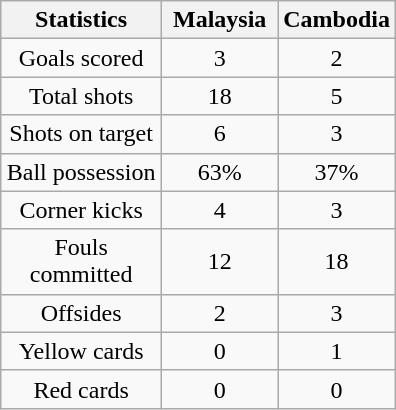<table class="wikitable" style="margin:1em auto; text-align:center;">
<tr>
<th scope=col width=100>Statistics</th>
<th scope=col width=70>Malaysia</th>
<th scope=col width=70>Cambodia</th>
</tr>
<tr>
<td>Goals scored</td>
<td>3</td>
<td>2</td>
</tr>
<tr>
<td>Total shots</td>
<td>18</td>
<td>5</td>
</tr>
<tr>
<td>Shots on target</td>
<td>6</td>
<td>3</td>
</tr>
<tr>
<td>Ball possession</td>
<td>63%</td>
<td>37%</td>
</tr>
<tr>
<td>Corner kicks</td>
<td>4</td>
<td>3</td>
</tr>
<tr>
<td>Fouls committed</td>
<td>12</td>
<td>18</td>
</tr>
<tr>
<td>Offsides</td>
<td>2</td>
<td>3</td>
</tr>
<tr>
<td>Yellow cards</td>
<td>0</td>
<td>1</td>
</tr>
<tr>
<td>Red cards</td>
<td>0</td>
<td>0</td>
</tr>
</table>
